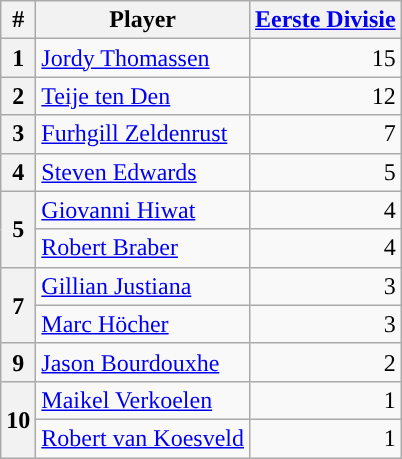<table class="wikitable" style="text-align:right;">
<tr>
<th>#</th>
<th>Player</th>
<th><a href='#'>Eerste Divisie</a></th>
</tr>
<tr>
<th align=center>1</th>
<td align=left> <a href='#'>Jordy Thomassen</a></td>
<td>15</td>
</tr>
<tr>
<th align=center>2</th>
<td align=left> <a href='#'>Teije ten Den</a></td>
<td>12</td>
</tr>
<tr>
<th align=center>3</th>
<td align=left> <a href='#'>Furhgill Zeldenrust</a></td>
<td>7</td>
</tr>
<tr>
<th align=center>4</th>
<td align=left> <a href='#'>Steven Edwards</a></td>
<td>5</td>
</tr>
<tr>
<th rowspan=2 align=center>5</th>
<td align=left> <a href='#'>Giovanni Hiwat</a></td>
<td>4</td>
</tr>
<tr>
<td align=left> <a href='#'>Robert Braber</a></td>
<td>4</td>
</tr>
<tr>
<th rowspan=2 align=center>7</th>
<td align=left> <a href='#'>Gillian Justiana</a></td>
<td>3</td>
</tr>
<tr>
<td align=left> <a href='#'>Marc Höcher</a></td>
<td>3</td>
</tr>
<tr>
<th align=center>9</th>
<td align=left> <a href='#'>Jason Bourdouxhe</a></td>
<td>2</td>
</tr>
<tr>
<th rowspan=2 align=center>10</th>
<td align=left> <a href='#'>Maikel Verkoelen</a></td>
<td>1</td>
</tr>
<tr>
<td align=left> <a href='#'>Robert van Koesveld</a></td>
<td>1</td>
</tr>
</table>
